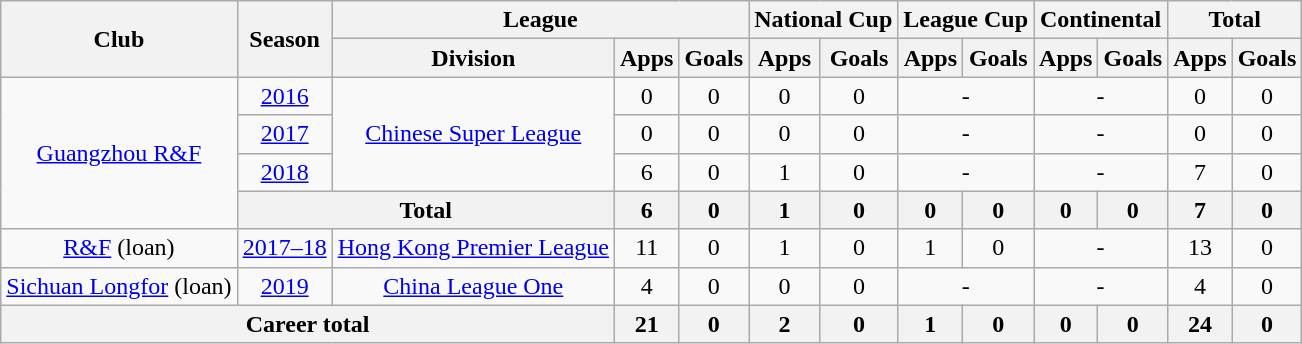<table class="wikitable" style="text-align: center">
<tr>
<th rowspan="2">Club</th>
<th rowspan="2">Season</th>
<th colspan="3">League</th>
<th colspan="2">National Cup</th>
<th colspan="2">League Cup</th>
<th colspan="2">Continental</th>
<th colspan="2">Total</th>
</tr>
<tr>
<th>Division</th>
<th>Apps</th>
<th>Goals</th>
<th>Apps</th>
<th>Goals</th>
<th>Apps</th>
<th>Goals</th>
<th>Apps</th>
<th>Goals</th>
<th>Apps</th>
<th>Goals</th>
</tr>
<tr>
<td rowspan=4><a href='#'>Guangzhou R&F</a></td>
<td><a href='#'>2016</a></td>
<td rowspan=3><a href='#'>Chinese Super League</a></td>
<td>0</td>
<td>0</td>
<td>0</td>
<td>0</td>
<td colspan="2">-</td>
<td colspan="2">-</td>
<td>0</td>
<td>0</td>
</tr>
<tr>
<td><a href='#'>2017</a></td>
<td>0</td>
<td>0</td>
<td>0</td>
<td>0</td>
<td colspan="2">-</td>
<td colspan="2">-</td>
<td>0</td>
<td>0</td>
</tr>
<tr>
<td><a href='#'>2018</a></td>
<td>6</td>
<td>0</td>
<td>1</td>
<td>0</td>
<td colspan="2">-</td>
<td colspan="2">-</td>
<td>7</td>
<td>0</td>
</tr>
<tr>
<th colspan="2"><strong>Total</strong></th>
<th>6</th>
<th>0</th>
<th>1</th>
<th>0</th>
<th>0</th>
<th>0</th>
<th>0</th>
<th>0</th>
<th>7</th>
<th>0</th>
</tr>
<tr>
<td><a href='#'>R&F</a> (loan)</td>
<td><a href='#'>2017–18</a></td>
<td><a href='#'>Hong Kong Premier League</a></td>
<td>11</td>
<td>0</td>
<td>1</td>
<td>0</td>
<td>1</td>
<td>0</td>
<td colspan="2">-</td>
<td>13</td>
<td>0</td>
</tr>
<tr>
<td><a href='#'>Sichuan Longfor</a> (loan)</td>
<td><a href='#'>2019</a></td>
<td><a href='#'>China League One</a></td>
<td>4</td>
<td>0</td>
<td>0</td>
<td>0</td>
<td colspan="2">-</td>
<td colspan="2">-</td>
<td>4</td>
<td>0</td>
</tr>
<tr>
<th colspan=3>Career total</th>
<th>21</th>
<th>0</th>
<th>2</th>
<th>0</th>
<th>1</th>
<th>0</th>
<th>0</th>
<th>0</th>
<th>24</th>
<th>0</th>
</tr>
</table>
